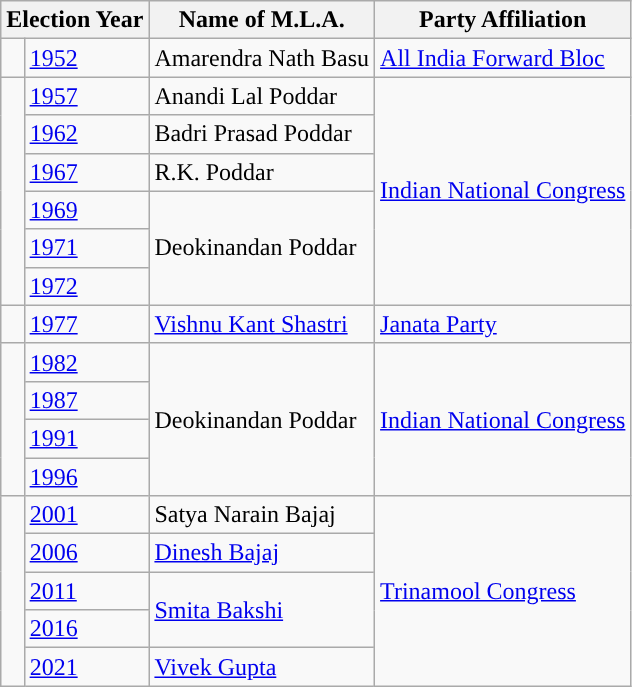<table class="wikitable sortable">
<tr>
<th colspan="2">Election Year</th>
<th>Name of M.L.A.</th>
<th>Party Affiliation</th>
</tr>
<tr>
<td style="background-color: "></td>
<td><a href='#'>1952</a></td>
<td>Amarendra Nath Basu</td>
<td><a href='#'>All India Forward Bloc</a></td>
</tr>
<tr>
<td rowspan="6" style="background-color: "></td>
<td><a href='#'>1957</a></td>
<td>Anandi Lal Poddar</td>
<td rowspan="6"><a href='#'>Indian National Congress</a></td>
</tr>
<tr>
<td><a href='#'>1962</a></td>
<td>Badri Prasad Poddar</td>
</tr>
<tr>
<td><a href='#'>1967</a></td>
<td>R.K. Poddar</td>
</tr>
<tr>
<td><a href='#'>1969</a></td>
<td rowspan="3">Deokinandan Poddar</td>
</tr>
<tr>
<td><a href='#'>1971</a></td>
</tr>
<tr>
<td><a href='#'>1972</a></td>
</tr>
<tr>
<td style="background-color: "></td>
<td><a href='#'>1977</a></td>
<td><a href='#'>Vishnu Kant Shastri</a></td>
<td><a href='#'>Janata Party</a></td>
</tr>
<tr>
<td rowspan="4" style="background-color: "></td>
<td><a href='#'>1982</a></td>
<td rowspan="4">Deokinandan Poddar</td>
<td rowspan="4"><a href='#'>Indian National Congress</a></td>
</tr>
<tr>
<td><a href='#'>1987</a></td>
</tr>
<tr>
<td><a href='#'>1991</a></td>
</tr>
<tr>
<td><a href='#'>1996</a></td>
</tr>
<tr>
<td rowspan="5" style="background-color: "></td>
<td><a href='#'>2001</a></td>
<td>Satya Narain Bajaj</td>
<td rowspan="5"><a href='#'>Trinamool Congress</a></td>
</tr>
<tr>
<td><a href='#'>2006</a></td>
<td><a href='#'>Dinesh Bajaj</a></td>
</tr>
<tr>
<td><a href='#'>2011</a></td>
<td rowspan="2"><a href='#'>Smita Bakshi</a></td>
</tr>
<tr>
<td><a href='#'>2016</a></td>
</tr>
<tr>
<td><a href='#'>2021</a></td>
<td><a href='#'>Vivek Gupta</a></td>
</tr>
</table>
